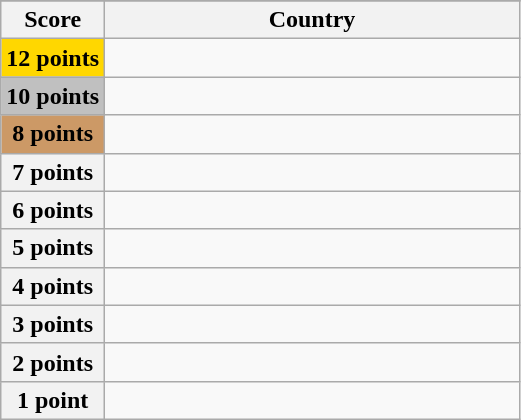<table class="wikitable">
<tr>
</tr>
<tr>
<th scope="col" width="20%">Score</th>
<th scope="col">Country</th>
</tr>
<tr>
<th scope="row" style="background:gold">12 points</th>
<td></td>
</tr>
<tr>
<th scope="row" style="background:silver">10 points</th>
<td></td>
</tr>
<tr>
<th scope="row" style="background:#CC9966">8 points</th>
<td></td>
</tr>
<tr>
<th scope="row">7 points</th>
<td></td>
</tr>
<tr>
<th scope="row">6 points</th>
<td></td>
</tr>
<tr>
<th scope="row">5 points</th>
<td></td>
</tr>
<tr>
<th scope="row">4 points</th>
<td></td>
</tr>
<tr>
<th scope="row">3 points</th>
<td></td>
</tr>
<tr>
<th scope="row">2 points</th>
<td></td>
</tr>
<tr>
<th scope="row">1 point</th>
<td></td>
</tr>
</table>
